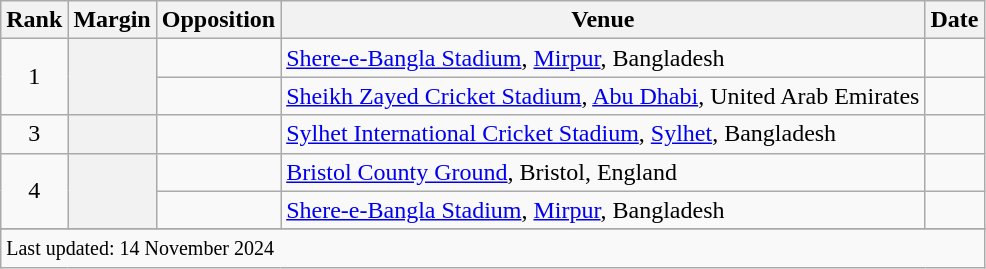<table class="wikitable plainrowheaders sortable">
<tr>
<th scope=col>Rank</th>
<th scope=col>Margin</th>
<th scope=col>Opposition</th>
<th scope=col>Venue</th>
<th scope=col>Date</th>
</tr>
<tr>
<td align=center rowspan=2>1</td>
<th scope=row style=text-align:center; rowspan=2></th>
<td></td>
<td><a href='#'>Shere-e-Bangla Stadium</a>, <a href='#'>Mirpur</a>, Bangladesh</td>
<td></td>
</tr>
<tr>
<td></td>
<td><a href='#'>Sheikh Zayed Cricket Stadium</a>, <a href='#'>Abu Dhabi</a>, United Arab Emirates</td>
<td></td>
</tr>
<tr>
<td align=center>3</td>
<th scope=row style=text-align:center;></th>
<td></td>
<td><a href='#'>Sylhet International Cricket Stadium</a>, <a href='#'>Sylhet</a>, Bangladesh</td>
<td></td>
</tr>
<tr>
<td align=center rowspan=2>4</td>
<th scope=row style=text-align:center; rowspan=2></th>
<td></td>
<td><a href='#'>Bristol County Ground</a>, Bristol, England</td>
<td></td>
</tr>
<tr>
<td></td>
<td><a href='#'>Shere-e-Bangla Stadium</a>, <a href='#'>Mirpur</a>, Bangladesh</td>
<td></td>
</tr>
<tr>
</tr>
<tr class=sortbottom>
<td colspan=5><small>Last updated: 14 November 2024</small></td>
</tr>
</table>
